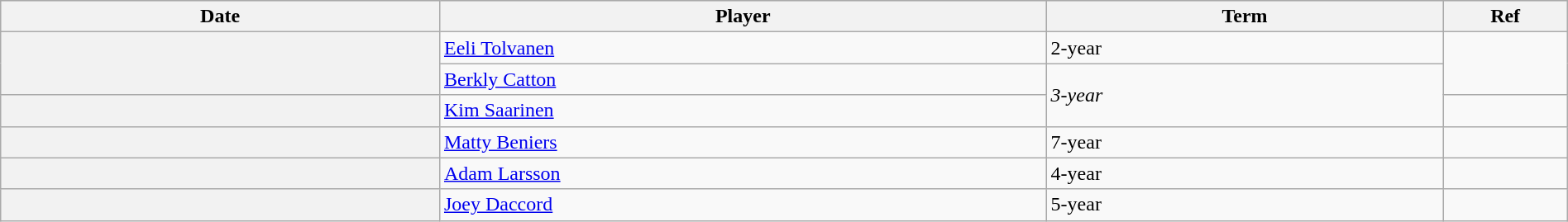<table class="wikitable" width=100%>
<tr bgcolor="#dddddd">
<th style="width: 10em;">Date</th>
<th style="width: 14em;">Player</th>
<th style="width: 9em;">Term</th>
<th style="width: 2.5em;">Ref</th>
</tr>
<tr>
<th scope="rowgroup" rowspan="2"></th>
<td><a href='#'>Eeli Tolvanen</a></td>
<td>2-year</td>
<td rowspan=2></td>
</tr>
<tr>
<td><a href='#'>Berkly Catton</a></td>
<td rowspan="2"><em>3-year</em></td>
</tr>
<tr>
<th scope="row"></th>
<td><a href='#'>Kim Saarinen</a></td>
<td></td>
</tr>
<tr>
<th scope="row"></th>
<td><a href='#'>Matty Beniers</a></td>
<td>7-year</td>
<td></td>
</tr>
<tr>
<th scope="row"></th>
<td><a href='#'>Adam Larsson</a></td>
<td>4-year</td>
<td></td>
</tr>
<tr>
<th scope="row"></th>
<td><a href='#'>Joey Daccord</a></td>
<td>5-year</td>
<td></td>
</tr>
</table>
